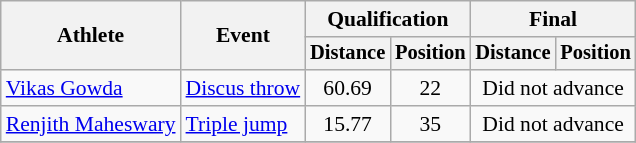<table class=wikitable style="font-size:90%">
<tr>
<th rowspan="2">Athlete</th>
<th rowspan="2">Event</th>
<th colspan="2">Qualification</th>
<th colspan="2">Final</th>
</tr>
<tr style="font-size:95%">
<th>Distance</th>
<th>Position</th>
<th>Distance</th>
<th>Position</th>
</tr>
<tr align=center>
<td align=left><a href='#'>Vikas Gowda</a></td>
<td align=left><a href='#'>Discus throw</a></td>
<td>60.69</td>
<td>22</td>
<td colspan=2>Did not advance</td>
</tr>
<tr align=center>
<td align=left><a href='#'>Renjith Maheswary</a></td>
<td align=left><a href='#'>Triple jump</a></td>
<td>15.77</td>
<td>35</td>
<td colspan=2>Did not advance</td>
</tr>
<tr>
</tr>
</table>
